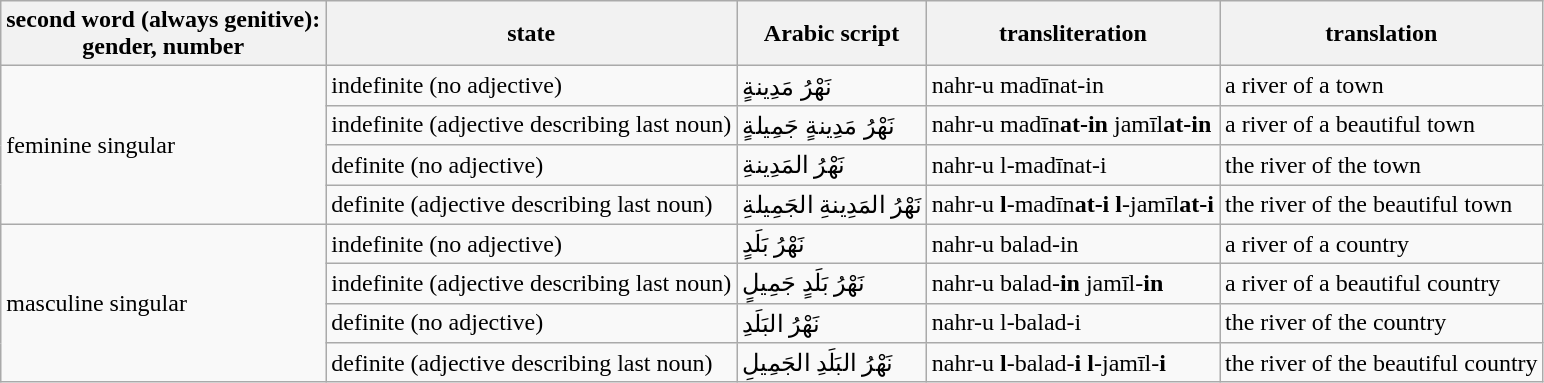<table class="wikitable">
<tr>
<th>second word (always genitive):<br>gender, number</th>
<th>state</th>
<th>Arabic script</th>
<th>transliteration</th>
<th>translation</th>
</tr>
<tr>
<td rowspan="4">feminine singular</td>
<td>indefinite (no adjective)</td>
<td lang="ar">نَهْرُ مَدِينةٍ</td>
<td>nahr-u madīnat-in</td>
<td>a river of a town</td>
</tr>
<tr>
<td>indefinite (adjective describing last noun)</td>
<td lang="ar">نَهْرُ مَدِينةٍ جَمِيلةٍ</td>
<td>nahr-u madīn<strong>at-in</strong> jamīl<strong>at-in</strong></td>
<td>a river of a beautiful town</td>
</tr>
<tr>
<td>definite (no adjective)</td>
<td lang="ar">نَهْرُ المَدِينةِ</td>
<td>nahr-u l-madīnat-i</td>
<td>the river of the town</td>
</tr>
<tr>
<td>definite (adjective describing last noun)</td>
<td lang="ar">نَهْرُ المَدِينةِ الجَمِيلةِ</td>
<td>nahr-u <strong>l</strong>-madīn<strong>at-i</strong> <strong>l</strong>-jamīl<strong>at-i</strong></td>
<td>the river of the beautiful town</td>
</tr>
<tr>
<td rowspan="4">masculine singular</td>
<td>indefinite (no adjective)</td>
<td lang="ar">نَهْرُ بَلَدٍ</td>
<td>nahr-u balad-in</td>
<td>a river of a country</td>
</tr>
<tr>
<td>indefinite (adjective describing last noun)</td>
<td>نَهْرُ بَلَدٍ جَمِيلٍ</td>
<td>nahr-u balad-<strong>in</strong> jamīl-<strong>in</strong></td>
<td>a river of a beautiful country</td>
</tr>
<tr>
<td>definite (no adjective)</td>
<td lang="ar">نَهْرُ البَلَدِ</td>
<td>nahr-u l-balad-i</td>
<td>the river of the country</td>
</tr>
<tr>
<td>definite (adjective describing last noun)</td>
<td lang="ar">نَهْرُ البَلَدِ الجَمِيلِ</td>
<td>nahr-u <strong>l</strong>-balad-<strong>i</strong> <strong>l</strong>-jamīl-<strong>i</strong></td>
<td>the river of the beautiful country</td>
</tr>
</table>
